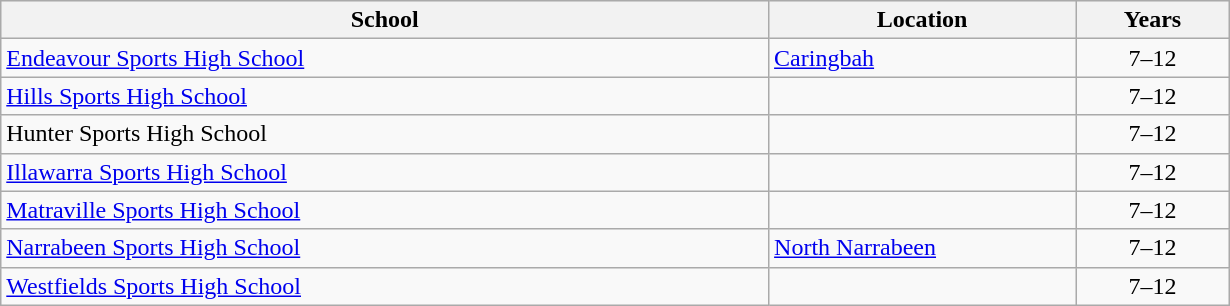<table class="wikitable sortable" width="820">
<tr bgcolor="#efefef" align="center">
<th width=50%>School</th>
<th width=20%>Location</th>
<th width=10%>Years</th>
</tr>
<tr>
<td><a href='#'>Endeavour Sports High School</a></td>
<td><a href='#'>Caringbah</a></td>
<td align="center">7–12</td>
</tr>
<tr>
<td><a href='#'>Hills Sports High School</a></td>
<td></td>
<td align="center">7–12</td>
</tr>
<tr>
<td>Hunter Sports High School</td>
<td></td>
<td align="center">7–12</td>
</tr>
<tr>
<td><a href='#'>Illawarra Sports High School</a></td>
<td></td>
<td align="center">7–12</td>
</tr>
<tr>
<td><a href='#'>Matraville Sports High School</a></td>
<td></td>
<td align="center">7–12</td>
</tr>
<tr>
<td><a href='#'>Narrabeen Sports High School</a></td>
<td><a href='#'>North Narrabeen</a></td>
<td align="center">7–12</td>
</tr>
<tr>
<td><a href='#'>Westfields Sports High School</a></td>
<td></td>
<td align="center">7–12</td>
</tr>
</table>
